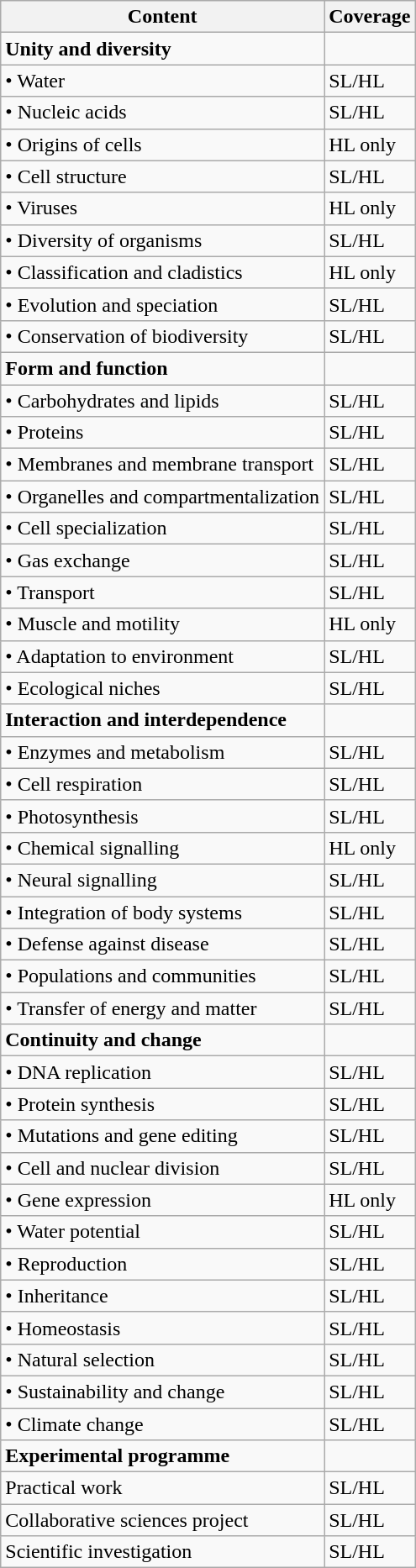<table class="wikitable collapsible collapsed">
<tr>
<th>Content</th>
<th>Coverage</th>
</tr>
<tr>
<td><strong>Unity and diversity</strong></td>
<td></td>
</tr>
<tr>
<td>• Water</td>
<td>SL/HL</td>
</tr>
<tr>
<td>• Nucleic acids</td>
<td>SL/HL</td>
</tr>
<tr>
<td>• Origins of cells</td>
<td>HL only</td>
</tr>
<tr>
<td>• Cell structure</td>
<td>SL/HL</td>
</tr>
<tr>
<td>• Viruses</td>
<td>HL only</td>
</tr>
<tr>
<td>• Diversity of organisms</td>
<td>SL/HL</td>
</tr>
<tr>
<td>• Classification and cladistics</td>
<td>HL only</td>
</tr>
<tr>
<td>• Evolution and speciation</td>
<td>SL/HL</td>
</tr>
<tr>
<td>• Conservation of biodiversity</td>
<td>SL/HL</td>
</tr>
<tr>
<td><strong>Form and function</strong></td>
<td></td>
</tr>
<tr>
<td>• Carbohydrates and lipids</td>
<td>SL/HL</td>
</tr>
<tr>
<td>• Proteins</td>
<td>SL/HL</td>
</tr>
<tr>
<td>• Membranes and membrane transport</td>
<td>SL/HL</td>
</tr>
<tr>
<td>• Organelles and compartmentalization</td>
<td>SL/HL</td>
</tr>
<tr>
<td>• Cell specialization</td>
<td>SL/HL</td>
</tr>
<tr>
<td>• Gas exchange</td>
<td>SL/HL</td>
</tr>
<tr>
<td>• Transport</td>
<td>SL/HL</td>
</tr>
<tr>
<td>• Muscle and motility</td>
<td>HL only</td>
</tr>
<tr>
<td>• Adaptation to environment</td>
<td>SL/HL</td>
</tr>
<tr>
<td>• Ecological niches</td>
<td>SL/HL</td>
</tr>
<tr>
<td><strong>Interaction and interdependence</strong></td>
<td></td>
</tr>
<tr>
<td>• Enzymes and metabolism</td>
<td>SL/HL</td>
</tr>
<tr>
<td>• Cell respiration</td>
<td>SL/HL</td>
</tr>
<tr>
<td>• Photosynthesis</td>
<td>SL/HL</td>
</tr>
<tr>
<td>• Chemical signalling</td>
<td>HL only</td>
</tr>
<tr>
<td>• Neural signalling</td>
<td>SL/HL</td>
</tr>
<tr>
<td>• Integration of body systems</td>
<td>SL/HL</td>
</tr>
<tr>
<td>• Defense against disease</td>
<td>SL/HL</td>
</tr>
<tr>
<td>• Populations and communities</td>
<td>SL/HL</td>
</tr>
<tr>
<td>• Transfer of energy and matter</td>
<td>SL/HL</td>
</tr>
<tr>
<td><strong>Continuity and change</strong></td>
<td></td>
</tr>
<tr>
<td>• DNA replication</td>
<td>SL/HL</td>
</tr>
<tr>
<td>• Protein synthesis</td>
<td>SL/HL</td>
</tr>
<tr>
<td>• Mutations and gene editing</td>
<td>SL/HL</td>
</tr>
<tr>
<td>• Cell and nuclear division</td>
<td>SL/HL</td>
</tr>
<tr>
<td>• Gene expression</td>
<td>HL only</td>
</tr>
<tr>
<td>• Water potential</td>
<td>SL/HL</td>
</tr>
<tr>
<td>• Reproduction</td>
<td>SL/HL</td>
</tr>
<tr>
<td>• Inheritance</td>
<td>SL/HL</td>
</tr>
<tr>
<td>• Homeostasis</td>
<td>SL/HL</td>
</tr>
<tr>
<td>• Natural selection</td>
<td>SL/HL</td>
</tr>
<tr>
<td>• Sustainability and change</td>
<td>SL/HL</td>
</tr>
<tr>
<td>• Climate change</td>
<td>SL/HL</td>
</tr>
<tr>
<td><strong>Experimental programme</strong></td>
<td></td>
</tr>
<tr>
<td>Practical work</td>
<td>SL/HL</td>
</tr>
<tr>
<td>Collaborative sciences project</td>
<td>SL/HL</td>
</tr>
<tr>
<td>Scientific investigation</td>
<td>SL/HL</td>
</tr>
</table>
